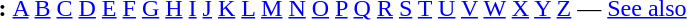<table id="toc" border="0">
<tr>
<th>:</th>
<td><a href='#'>A</a> <a href='#'>B</a> <a href='#'>C</a> <a href='#'>D</a> <a href='#'>E</a> <a href='#'>F</a> <a href='#'>G</a> <a href='#'>H</a> <a href='#'>I</a> <a href='#'>J</a> <a href='#'>K</a> <a href='#'>L</a> <a href='#'>M</a> <a href='#'>N</a> <a href='#'>O</a> <a href='#'>P</a> <a href='#'>Q</a> <a href='#'>R</a> <a href='#'>S</a> <a href='#'>T</a> <a href='#'>U</a> <a href='#'>V</a> <a href='#'>W</a> <a href='#'>X</a> <a href='#'>Y</a>  <a href='#'>Z</a> — <a href='#'>See also</a></td>
</tr>
</table>
